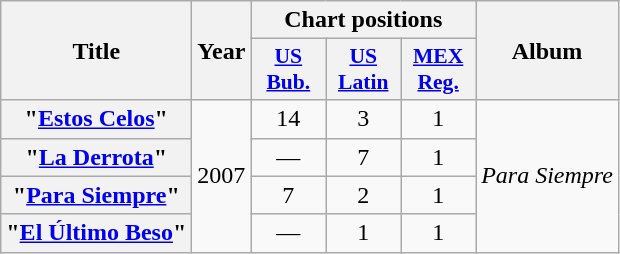<table class="wikitable plainrowheaders" style="text-align:center;">
<tr>
<th scope="col" rowspan="2">Title</th>
<th scope="col" rowspan="2">Year</th>
<th scope="col" colspan="3">Chart positions</th>
<th scope="col" rowspan="2">Album</th>
</tr>
<tr>
<th scope="col" style="width:3em; font-size:90%;"><a href='#'>US<br>Bub.</a><br></th>
<th scope="col" style="width:3em; font-size:90%;"><a href='#'>US<br>Latin</a><br></th>
<th scope="col" style="width:3em; font-size:90%;"><a href='#'>MEX<br>Reg.</a><br></th>
</tr>
<tr>
<th scope="row">"<a href='#'>Estos Celos</a>"</th>
<td rowspan="4">2007</td>
<td>14</td>
<td>3</td>
<td>1</td>
<td rowspan="4"><em>Para Siempre</em></td>
</tr>
<tr>
<th scope="row">"<a href='#'>La Derrota</a>"</th>
<td>—</td>
<td>7</td>
<td>1</td>
</tr>
<tr>
<th scope="row">"<a href='#'>Para Siempre</a>"</th>
<td>7</td>
<td>2</td>
<td>1</td>
</tr>
<tr>
<th scope="row">"<a href='#'>El Último Beso</a>"</th>
<td>—</td>
<td>1</td>
<td>1</td>
</tr>
</table>
